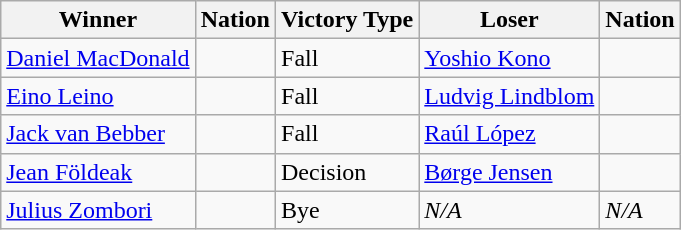<table class="wikitable sortable" style="text-align:left;">
<tr>
<th>Winner</th>
<th>Nation</th>
<th>Victory Type</th>
<th>Loser</th>
<th>Nation</th>
</tr>
<tr>
<td><a href='#'>Daniel MacDonald</a></td>
<td></td>
<td>Fall</td>
<td><a href='#'>Yoshio Kono</a></td>
<td></td>
</tr>
<tr>
<td><a href='#'>Eino Leino</a></td>
<td></td>
<td>Fall</td>
<td><a href='#'>Ludvig Lindblom</a></td>
<td></td>
</tr>
<tr>
<td><a href='#'>Jack van Bebber</a></td>
<td></td>
<td>Fall</td>
<td><a href='#'>Raúl López</a></td>
<td></td>
</tr>
<tr>
<td><a href='#'>Jean Földeak</a></td>
<td></td>
<td>Decision</td>
<td><a href='#'>Børge Jensen</a></td>
<td></td>
</tr>
<tr>
<td><a href='#'>Julius Zombori</a></td>
<td></td>
<td>Bye</td>
<td><em>N/A</em></td>
<td><em>N/A</em></td>
</tr>
</table>
